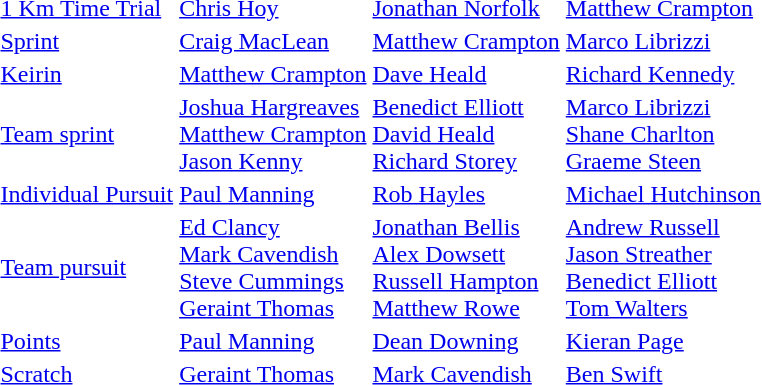<table>
<tr style="background:#ccc;">
</tr>
<tr>
<td><a href='#'>1 Km Time Trial</a></td>
<td><a href='#'>Chris Hoy</a></td>
<td><a href='#'>Jonathan Norfolk</a></td>
<td><a href='#'>Matthew Crampton</a></td>
</tr>
<tr>
<td><a href='#'>Sprint</a></td>
<td><a href='#'>Craig MacLean</a></td>
<td><a href='#'>Matthew Crampton</a></td>
<td><a href='#'>Marco Librizzi</a></td>
</tr>
<tr>
<td><a href='#'>Keirin</a></td>
<td><a href='#'>Matthew Crampton</a></td>
<td><a href='#'>Dave Heald</a></td>
<td><a href='#'>Richard Kennedy</a></td>
</tr>
<tr>
<td><a href='#'>Team sprint</a></td>
<td><a href='#'>Joshua Hargreaves</a><br> <a href='#'>Matthew Crampton</a> <br> <a href='#'>Jason Kenny</a></td>
<td><a href='#'>Benedict Elliott</a><br> <a href='#'>David Heald</a> <br> <a href='#'>Richard Storey</a></td>
<td><a href='#'>Marco Librizzi</a><br> <a href='#'>Shane Charlton</a> <br> <a href='#'>Graeme Steen</a></td>
</tr>
<tr>
<td><a href='#'>Individual Pursuit</a></td>
<td><a href='#'>Paul Manning</a></td>
<td><a href='#'>Rob Hayles</a></td>
<td><a href='#'>Michael Hutchinson</a></td>
</tr>
<tr>
<td><a href='#'>Team pursuit</a></td>
<td><a href='#'>Ed Clancy</a><br><a href='#'>Mark Cavendish</a><br> <a href='#'>Steve Cummings</a><br> <a href='#'>Geraint Thomas</a></td>
<td><a href='#'>Jonathan Bellis</a><br> <a href='#'>Alex Dowsett</a><br> <a href='#'>Russell Hampton</a> <br> <a href='#'>Matthew Rowe</a></td>
<td><a href='#'>Andrew Russell</a><br> <a href='#'>Jason Streather</a><br> <a href='#'>Benedict Elliott</a> <br> <a href='#'>Tom Walters</a></td>
</tr>
<tr>
<td><a href='#'>Points</a></td>
<td><a href='#'>Paul Manning</a></td>
<td><a href='#'>Dean Downing</a></td>
<td><a href='#'>Kieran Page</a></td>
</tr>
<tr>
<td><a href='#'>Scratch</a></td>
<td><a href='#'>Geraint Thomas</a></td>
<td><a href='#'>Mark Cavendish</a></td>
<td><a href='#'>Ben Swift</a></td>
</tr>
</table>
